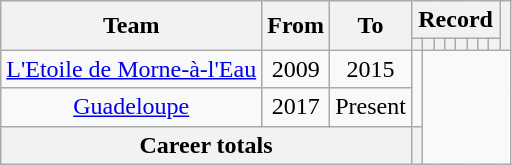<table class="wikitable" style="text-align: center;">
<tr>
<th rowspan="2">Team</th>
<th rowspan="2">From</th>
<th rowspan="2">To</th>
<th colspan="8">Record</th>
<th rowspan="2"></th>
</tr>
<tr>
<th></th>
<th></th>
<th></th>
<th></th>
<th></th>
<th></th>
<th></th>
<th></th>
</tr>
<tr>
<td><a href='#'>L'Etoile de Morne-à-l'Eau</a></td>
<td>2009</td>
<td>2015<br></td>
<td rowspan="2"></td>
</tr>
<tr>
<td><a href='#'>Guadeloupe</a></td>
<td>2017</td>
<td>Present<br></td>
</tr>
<tr>
<th colspan=3>Career totals<br></th>
<th></th>
</tr>
</table>
